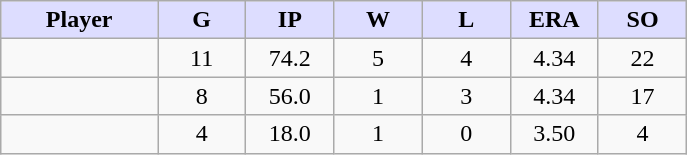<table class="wikitable sortable">
<tr>
<th style="background:#ddf; width:16%;">Player</th>
<th style="background:#ddf; width:9%;">G</th>
<th style="background:#ddf; width:9%;">IP</th>
<th style="background:#ddf; width:9%;">W</th>
<th style="background:#ddf; width:9%;">L</th>
<th style="background:#ddf; width:9%;">ERA</th>
<th style="background:#ddf; width:9%;">SO</th>
</tr>
<tr style="text-align:center;">
<td></td>
<td>11</td>
<td>74.2</td>
<td>5</td>
<td>4</td>
<td>4.34</td>
<td>22</td>
</tr>
<tr style="text-align:center;">
<td></td>
<td>8</td>
<td>56.0</td>
<td>1</td>
<td>3</td>
<td>4.34</td>
<td>17</td>
</tr>
<tr style="text-align:center;">
<td></td>
<td>4</td>
<td>18.0</td>
<td>1</td>
<td>0</td>
<td>3.50</td>
<td>4</td>
</tr>
</table>
